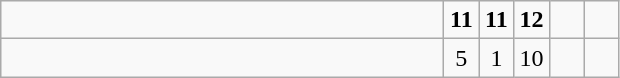<table class="wikitable">
<tr>
<td style="width:18em"></td>
<td align=center style="width:1em"><strong>11</strong></td>
<td align=center style="width:1em"><strong>11</strong></td>
<td align=center style="width:1em"><strong>12</strong></td>
<td align=center style="width:1em"></td>
<td align=center style="width:1em"></td>
</tr>
<tr>
<td style="width:18em"></td>
<td align=center style="width:1em">5</td>
<td align=center style="width:1em">1</td>
<td align=center style="width:1em">10</td>
<td align=center style="width:1em"></td>
<td align=center style="width:1em"></td>
</tr>
</table>
